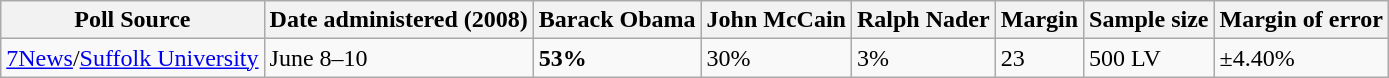<table class="wikitable collapsible">
<tr>
<th>Poll Source</th>
<th>Date administered (2008)</th>
<th>Barack Obama</th>
<th>John McCain</th>
<th>Ralph Nader</th>
<th>Margin</th>
<th>Sample size</th>
<th>Margin of error</th>
</tr>
<tr>
<td><a href='#'>7News</a>/<a href='#'>Suffolk University</a></td>
<td>June 8–10</td>
<td><strong>53%</strong></td>
<td>30%</td>
<td>3%</td>
<td>23</td>
<td>500 LV</td>
<td>±4.40%</td>
</tr>
</table>
